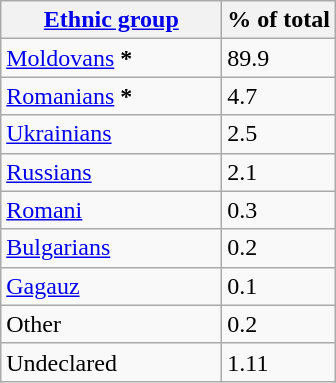<table class="wikitable sortable">
<tr>
<th style="width:140px;"><a href='#'>Ethnic group</a></th>
<th>% of total</th>
</tr>
<tr>
<td><a href='#'>Moldovans</a> <strong>*</strong></td>
<td>89.9</td>
</tr>
<tr>
<td><a href='#'>Romanians</a> <strong>*</strong></td>
<td>4.7</td>
</tr>
<tr>
<td><a href='#'>Ukrainians</a></td>
<td>2.5</td>
</tr>
<tr>
<td><a href='#'>Russians</a></td>
<td>2.1</td>
</tr>
<tr>
<td><a href='#'>Romani</a></td>
<td>0.3</td>
</tr>
<tr>
<td><a href='#'>Bulgarians</a></td>
<td>0.2</td>
</tr>
<tr>
<td><a href='#'>Gagauz</a></td>
<td>0.1</td>
</tr>
<tr>
<td>Other</td>
<td>0.2</td>
</tr>
<tr>
<td>Undeclared</td>
<td>1.11</td>
</tr>
</table>
